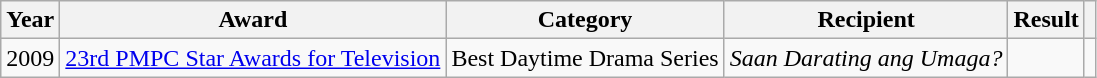<table class="wikitable">
<tr>
<th>Year</th>
<th>Award</th>
<th>Category</th>
<th>Recipient</th>
<th>Result</th>
<th></th>
</tr>
<tr>
<td>2009</td>
<td><a href='#'>23rd PMPC Star Awards for Television</a></td>
<td>Best Daytime Drama Series</td>
<td><em>Saan Darating ang Umaga?</em></td>
<td></td>
<td></td>
</tr>
</table>
